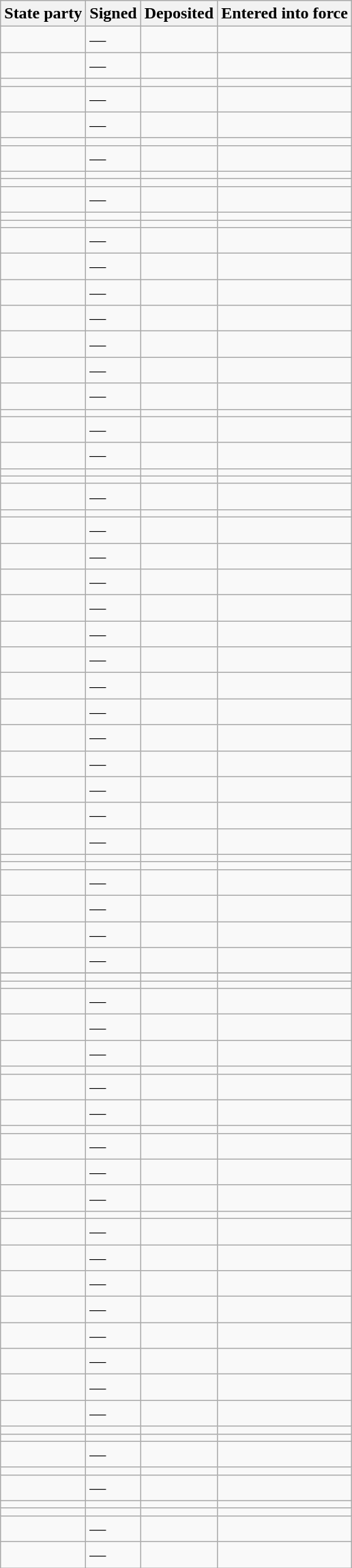<table class="wikitable sortable">
<tr>
<th>State party</th>
<th>Signed</th>
<th>Deposited</th>
<th>Entered into force</th>
</tr>
<tr>
<td></td>
<td>—</td>
<td></td>
<td></td>
</tr>
<tr>
<td></td>
<td>—</td>
<td></td>
<td></td>
</tr>
<tr>
<td></td>
<td></td>
<td></td>
<td></td>
</tr>
<tr>
<td></td>
<td>—</td>
<td></td>
<td></td>
</tr>
<tr>
<td></td>
<td>—</td>
<td></td>
<td></td>
</tr>
<tr>
<td></td>
<td></td>
<td></td>
<td></td>
</tr>
<tr>
<td></td>
<td>—</td>
<td></td>
<td></td>
</tr>
<tr>
<td></td>
<td></td>
<td></td>
<td></td>
</tr>
<tr>
<td></td>
<td></td>
<td></td>
<td></td>
</tr>
<tr>
<td></td>
<td>—</td>
<td></td>
<td></td>
</tr>
<tr>
<td></td>
<td></td>
<td></td>
<td></td>
</tr>
<tr>
<td></td>
<td></td>
<td></td>
<td></td>
</tr>
<tr>
<td></td>
<td>—</td>
<td></td>
<td></td>
</tr>
<tr>
<td></td>
<td>—</td>
<td></td>
<td></td>
</tr>
<tr>
<td></td>
<td>—</td>
<td></td>
<td></td>
</tr>
<tr>
<td></td>
<td>—</td>
<td></td>
<td></td>
</tr>
<tr>
<td></td>
<td>—</td>
<td></td>
<td></td>
</tr>
<tr>
<td></td>
<td>—</td>
<td></td>
<td></td>
</tr>
<tr>
<td></td>
<td>—</td>
<td></td>
<td></td>
</tr>
<tr>
<td></td>
<td></td>
<td></td>
<td></td>
</tr>
<tr>
<td></td>
<td>—</td>
<td></td>
<td></td>
</tr>
<tr>
<td></td>
<td>—</td>
<td></td>
<td></td>
</tr>
<tr>
<td></td>
<td></td>
<td></td>
<td></td>
</tr>
<tr>
<td></td>
<td></td>
<td></td>
<td></td>
</tr>
<tr>
<td></td>
<td>—</td>
<td></td>
<td></td>
</tr>
<tr>
<td></td>
<td></td>
<td></td>
<td></td>
</tr>
<tr>
<td></td>
<td>—</td>
<td></td>
<td></td>
</tr>
<tr>
<td></td>
<td>—</td>
<td></td>
<td></td>
</tr>
<tr>
<td></td>
<td>—</td>
<td></td>
<td></td>
</tr>
<tr>
<td></td>
<td>—</td>
<td></td>
<td></td>
</tr>
<tr>
<td></td>
<td>—</td>
<td></td>
<td></td>
</tr>
<tr>
<td></td>
<td>—</td>
<td></td>
<td></td>
</tr>
<tr>
<td></td>
<td>—</td>
<td></td>
<td></td>
</tr>
<tr>
<td></td>
<td>—</td>
<td></td>
<td></td>
</tr>
<tr>
<td></td>
<td>—</td>
<td></td>
<td></td>
</tr>
<tr>
<td></td>
<td>—</td>
<td></td>
<td></td>
</tr>
<tr>
<td></td>
<td>—</td>
<td></td>
<td></td>
</tr>
<tr>
<td></td>
<td>—</td>
<td></td>
<td></td>
</tr>
<tr>
<td></td>
<td>—</td>
<td></td>
<td></td>
</tr>
<tr>
<td></td>
<td></td>
<td></td>
<td></td>
</tr>
<tr>
<td></td>
<td></td>
<td></td>
<td></td>
</tr>
<tr>
<td></td>
<td>—</td>
<td></td>
<td></td>
</tr>
<tr>
<td></td>
<td>—</td>
<td></td>
<td></td>
</tr>
<tr>
<td></td>
<td>—</td>
<td></td>
<td></td>
</tr>
<tr>
<td></td>
<td>—</td>
<td></td>
<td></td>
</tr>
<tr>
</tr>
<tr>
<td></td>
<td></td>
<td></td>
<td></td>
</tr>
<tr>
<td></td>
<td></td>
<td></td>
<td></td>
</tr>
<tr>
<td></td>
<td>—</td>
<td></td>
<td></td>
</tr>
<tr>
<td></td>
<td>—</td>
<td></td>
<td></td>
</tr>
<tr>
<td></td>
<td>—</td>
<td></td>
<td></td>
</tr>
<tr>
<td></td>
<td></td>
<td></td>
<td></td>
</tr>
<tr>
<td></td>
<td>—</td>
<td></td>
<td></td>
</tr>
<tr>
<td></td>
<td>—</td>
<td></td>
<td></td>
</tr>
<tr>
<td></td>
<td></td>
<td></td>
<td></td>
</tr>
<tr>
<td></td>
<td>—</td>
<td></td>
<td></td>
</tr>
<tr>
<td></td>
<td>—</td>
<td></td>
<td></td>
</tr>
<tr>
<td></td>
<td>—</td>
<td></td>
<td></td>
</tr>
<tr>
<td></td>
<td></td>
<td></td>
<td></td>
</tr>
<tr>
<td></td>
<td>—</td>
<td></td>
<td></td>
</tr>
<tr>
<td></td>
<td>—</td>
<td></td>
<td></td>
</tr>
<tr>
<td></td>
<td>—</td>
<td></td>
<td></td>
</tr>
<tr>
<td></td>
<td>—</td>
<td></td>
<td></td>
</tr>
<tr>
<td></td>
<td>—</td>
<td></td>
<td></td>
</tr>
<tr>
<td></td>
<td>—</td>
<td></td>
<td></td>
</tr>
<tr>
<td></td>
<td>—</td>
<td></td>
<td></td>
</tr>
<tr>
<td></td>
<td>—</td>
<td></td>
<td></td>
</tr>
<tr>
<td></td>
<td></td>
<td></td>
<td></td>
</tr>
<tr>
<td></td>
<td></td>
<td></td>
<td></td>
</tr>
<tr>
<td></td>
<td>—</td>
<td></td>
<td></td>
</tr>
<tr>
<td></td>
<td></td>
<td></td>
<td></td>
</tr>
<tr>
<td></td>
<td>—</td>
<td></td>
<td></td>
</tr>
<tr>
<td></td>
<td></td>
<td></td>
<td></td>
</tr>
<tr>
<td></td>
<td></td>
<td></td>
<td></td>
</tr>
<tr>
<td></td>
<td>—</td>
<td></td>
<td></td>
</tr>
<tr>
<td></td>
<td>—</td>
<td></td>
<td></td>
</tr>
</table>
